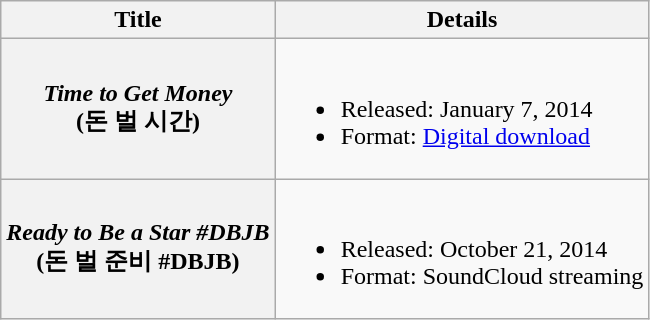<table class="wikitable plainrowheaders">
<tr>
<th>Title</th>
<th>Details</th>
</tr>
<tr>
<th scope="row"><em>Time to Get Money</em><br>(돈 벌 시간)</th>
<td><br><ul><li>Released: January 7, 2014</li><li>Format: <a href='#'>Digital download</a></li></ul></td>
</tr>
<tr>
<th scope="row"><em>Ready to Be a Star #DBJB</em><br>(돈 벌 준비 #DBJB)</th>
<td><br><ul><li>Released: October 21, 2014</li><li>Format: SoundCloud streaming</li></ul></td>
</tr>
</table>
